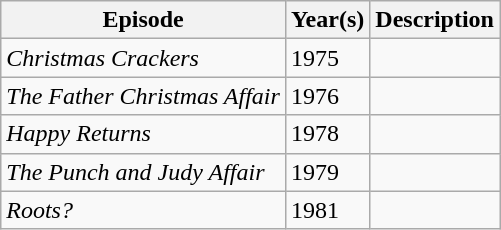<table class="wikitable sortable">
<tr>
<th>Episode</th>
<th>Year(s)</th>
<th>Description</th>
</tr>
<tr>
<td><em>Christmas Crackers</em></td>
<td>1975</td>
</tr>
<tr>
<td><em>The Father Christmas Affair</em></td>
<td>1976</td>
<td></td>
</tr>
<tr>
<td><em>Happy Returns</em></td>
<td>1978</td>
<td></td>
</tr>
<tr>
<td><em>The Punch and Judy Affair</em></td>
<td>1979</td>
<td></td>
</tr>
<tr>
<td><em>Roots?</em></td>
<td>1981</td>
<td></td>
</tr>
</table>
